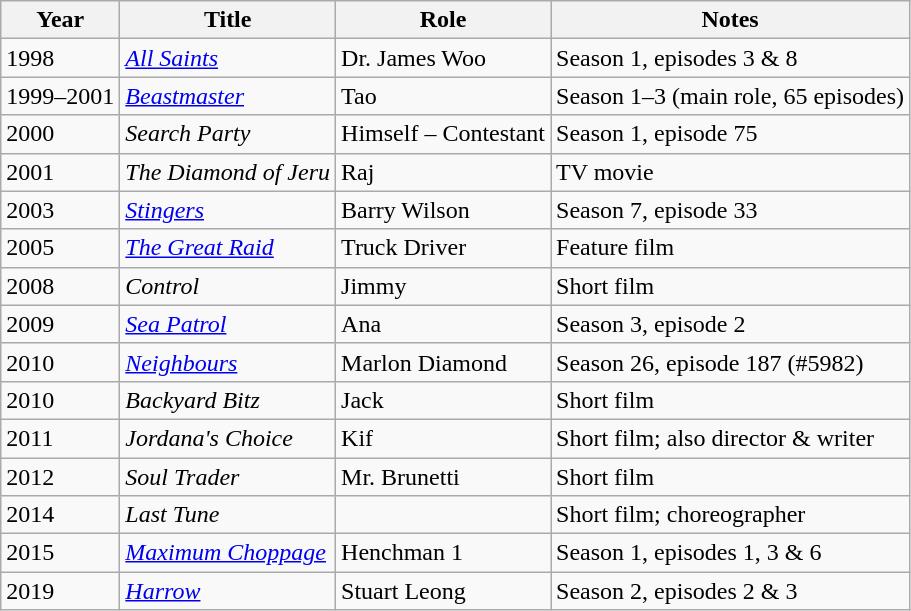<table class="wikitable">
<tr>
<th>Year</th>
<th>Title</th>
<th>Role</th>
<th>Notes</th>
</tr>
<tr>
<td>1998</td>
<td><em><a href='#'>All Saints</a></em></td>
<td>Dr. James Woo</td>
<td>Season 1, episodes 3 & 8</td>
</tr>
<tr>
<td>1999–2001</td>
<td><em><a href='#'>Beastmaster</a></em></td>
<td>Tao</td>
<td>Season 1–3 (main role, 65 episodes)</td>
</tr>
<tr>
<td>2000</td>
<td><em>Search Party</em></td>
<td>Himself – Contestant</td>
<td>Season 1, episode 75</td>
</tr>
<tr>
<td>2001</td>
<td><em>The Diamond of Jeru</em></td>
<td>Raj</td>
<td>TV movie</td>
</tr>
<tr>
<td>2003</td>
<td><em><a href='#'>Stingers</a></em></td>
<td>Barry Wilson</td>
<td>Season 7, episode 33</td>
</tr>
<tr>
<td>2005</td>
<td><em><a href='#'>The Great Raid</a></em></td>
<td>Truck Driver</td>
<td>Feature film</td>
</tr>
<tr>
<td>2008</td>
<td><em>Control</em></td>
<td>Jimmy</td>
<td>Short film</td>
</tr>
<tr>
<td>2009</td>
<td><em><a href='#'>Sea Patrol</a></em></td>
<td>Ana</td>
<td>Season 3, episode 2</td>
</tr>
<tr>
<td>2010</td>
<td><em><a href='#'>Neighbours</a></em></td>
<td>Marlon Diamond</td>
<td>Season 26, episode 187 (#5982)</td>
</tr>
<tr>
<td>2010</td>
<td><em>Backyard Bitz</em></td>
<td>Jack</td>
<td>Short film</td>
</tr>
<tr>
<td>2011</td>
<td><em>Jordana's Choice</em></td>
<td>Kif</td>
<td>Short film; also director & writer</td>
</tr>
<tr>
<td>2012</td>
<td><em>Soul Trader</em></td>
<td>Mr. Brunetti</td>
<td>Short film</td>
</tr>
<tr>
<td>2014</td>
<td><em>Last Tune</em></td>
<td></td>
<td>Short film; choreographer</td>
</tr>
<tr>
<td>2015</td>
<td><em><a href='#'>Maximum Choppage</a></em></td>
<td>Henchman 1</td>
<td>Season 1, episodes 1, 3 & 6</td>
</tr>
<tr>
<td>2019</td>
<td><em><a href='#'>Harrow</a></em></td>
<td>Stuart Leong</td>
<td>Season 2, episodes 2 & 3</td>
</tr>
</table>
